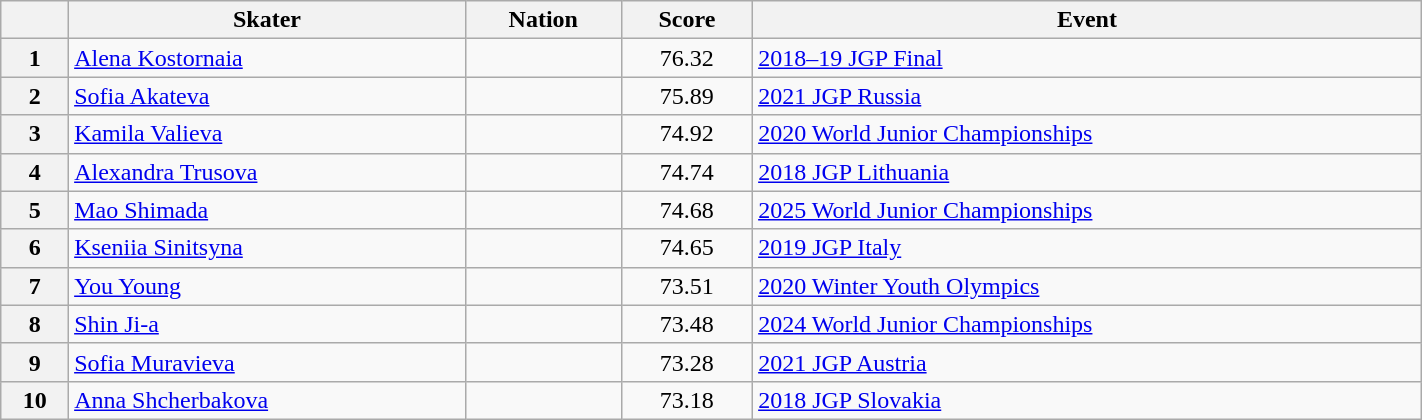<table class="wikitable sortable" style="text-align:left; width:75%">
<tr>
<th scope="col"></th>
<th scope="col">Skater</th>
<th scope="col">Nation</th>
<th scope="col">Score</th>
<th scope="col">Event</th>
</tr>
<tr>
<th scope="row">1</th>
<td><a href='#'>Alena Kostornaia</a></td>
<td></td>
<td style="text-align:center;">76.32</td>
<td><a href='#'>2018–19 JGP Final</a></td>
</tr>
<tr>
<th scope="row">2</th>
<td><a href='#'>Sofia Akateva</a></td>
<td></td>
<td style="text-align:center;">75.89</td>
<td><a href='#'>2021 JGP Russia</a></td>
</tr>
<tr>
<th scope="row">3</th>
<td><a href='#'>Kamila Valieva</a></td>
<td></td>
<td style="text-align:center;">74.92</td>
<td><a href='#'>2020 World Junior Championships</a></td>
</tr>
<tr>
<th scope="row">4</th>
<td><a href='#'>Alexandra Trusova</a></td>
<td></td>
<td style="text-align:center;">74.74</td>
<td><a href='#'>2018 JGP Lithuania</a></td>
</tr>
<tr>
<th scope="row">5</th>
<td><a href='#'>Mao Shimada</a></td>
<td></td>
<td style="text-align:center;">74.68</td>
<td><a href='#'>2025 World Junior Championships</a></td>
</tr>
<tr>
<th scope="row">6</th>
<td><a href='#'>Kseniia Sinitsyna</a></td>
<td></td>
<td style="text-align:center;">74.65</td>
<td><a href='#'>2019 JGP Italy</a></td>
</tr>
<tr>
<th scope="row">7</th>
<td><a href='#'>You Young</a></td>
<td></td>
<td style="text-align:center;">73.51</td>
<td><a href='#'>2020 Winter Youth Olympics</a></td>
</tr>
<tr>
<th scope="row">8</th>
<td><a href='#'>Shin Ji-a</a></td>
<td></td>
<td style="text-align:center;">73.48</td>
<td><a href='#'>2024 World Junior Championships</a></td>
</tr>
<tr>
<th scope="row">9</th>
<td><a href='#'>Sofia Muravieva</a></td>
<td></td>
<td style="text-align:center;">73.28</td>
<td><a href='#'>2021 JGP Austria</a></td>
</tr>
<tr>
<th scope="row">10</th>
<td><a href='#'>Anna Shcherbakova</a></td>
<td></td>
<td style="text-align:center;">73.18</td>
<td><a href='#'>2018 JGP Slovakia</a></td>
</tr>
</table>
